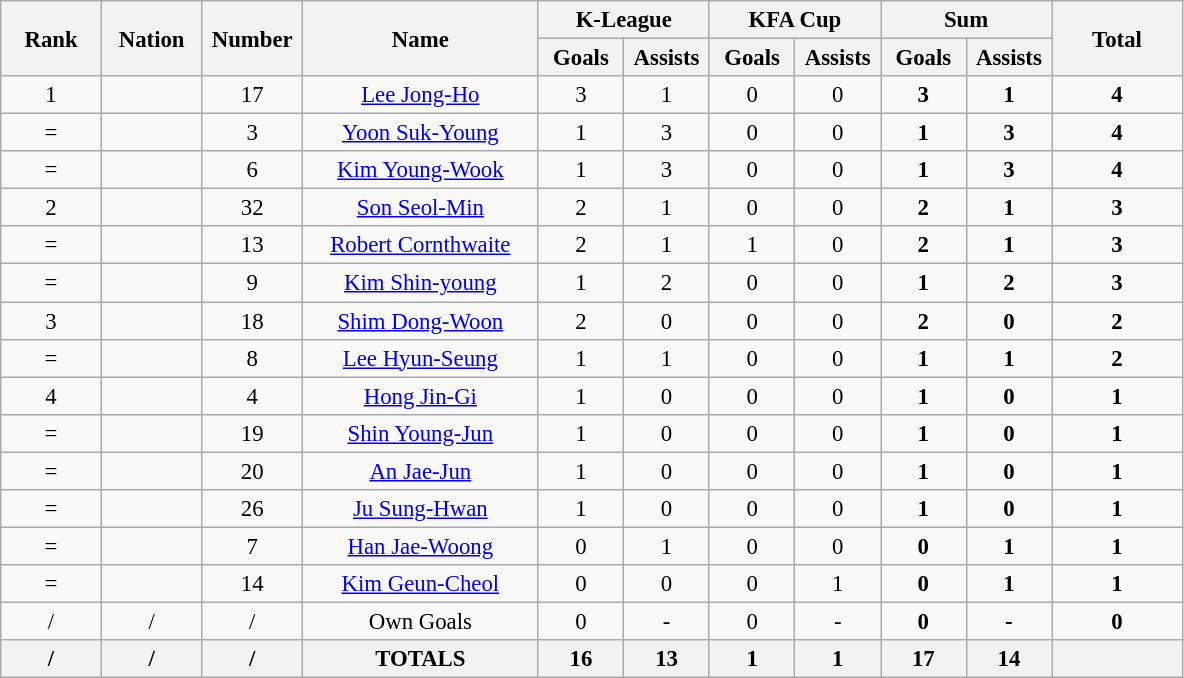<table class="wikitable" style="font-size: 95%; text-align: center;">
<tr>
<th rowspan=2 width=60>Rank</th>
<th rowspan=2 width=60>Nation</th>
<th rowspan=2 width=60>Number</th>
<th rowspan=2 width=150>Name</th>
<th colspan=2 width=100>K-League</th>
<th colspan=2 width=100>KFA Cup</th>
<th colspan=2 width=100>Sum</th>
<th rowspan=2 width=80>Total</th>
</tr>
<tr>
<th width=50>Goals</th>
<th width=50>Assists</th>
<th width=50>Goals</th>
<th width=50>Assists</th>
<th width=50>Goals</th>
<th width=50>Assists</th>
</tr>
<tr>
<td>1</td>
<td></td>
<td>17</td>
<td><a href='#'>Lee Jong-Ho</a></td>
<td>3</td>
<td>1</td>
<td>0</td>
<td>0</td>
<td><strong>3</strong></td>
<td><strong>1</strong></td>
<td><strong>4</strong></td>
</tr>
<tr>
<td>=</td>
<td></td>
<td>3</td>
<td><a href='#'>Yoon Suk-Young</a></td>
<td>1</td>
<td>3</td>
<td>0</td>
<td>0</td>
<td><strong>1</strong></td>
<td><strong>3</strong></td>
<td><strong>4</strong></td>
</tr>
<tr>
<td>=</td>
<td></td>
<td>6</td>
<td><a href='#'>Kim Young-Wook</a></td>
<td>1</td>
<td>3</td>
<td>0</td>
<td>0</td>
<td><strong>1</strong></td>
<td><strong>3</strong></td>
<td><strong>4</strong></td>
</tr>
<tr>
<td>2</td>
<td></td>
<td>32</td>
<td><a href='#'>Son Seol-Min</a></td>
<td>2</td>
<td>1</td>
<td>0</td>
<td>0</td>
<td><strong>2</strong></td>
<td><strong>1</strong></td>
<td><strong>3</strong></td>
</tr>
<tr>
<td>=</td>
<td></td>
<td>13</td>
<td><a href='#'>Robert Cornthwaite</a></td>
<td>2</td>
<td>1</td>
<td>1</td>
<td>0</td>
<td><strong>2</strong></td>
<td><strong>1</strong></td>
<td><strong>3</strong></td>
</tr>
<tr>
<td>=</td>
<td></td>
<td>9</td>
<td><a href='#'>Kim Shin-young</a></td>
<td>1</td>
<td>2</td>
<td>0</td>
<td>0</td>
<td><strong>1</strong></td>
<td><strong>2</strong></td>
<td><strong>3</strong></td>
</tr>
<tr>
<td>3</td>
<td></td>
<td>18</td>
<td><a href='#'>Shim Dong-Woon</a></td>
<td>2</td>
<td>0</td>
<td>0</td>
<td>0</td>
<td><strong>2</strong></td>
<td><strong>0</strong></td>
<td><strong>2</strong></td>
</tr>
<tr>
<td>=</td>
<td></td>
<td>8</td>
<td><a href='#'>Lee Hyun-Seung</a></td>
<td>1</td>
<td>1</td>
<td>0</td>
<td>0</td>
<td><strong>1</strong></td>
<td><strong>1</strong></td>
<td><strong>2</strong></td>
</tr>
<tr>
<td>4</td>
<td></td>
<td>4</td>
<td><a href='#'>Hong Jin-Gi</a></td>
<td>1</td>
<td>0</td>
<td>0</td>
<td>0</td>
<td><strong>1</strong></td>
<td><strong>0</strong></td>
<td><strong>1</strong></td>
</tr>
<tr>
<td>=</td>
<td></td>
<td>19</td>
<td><a href='#'>Shin Young-Jun</a></td>
<td>1</td>
<td>0</td>
<td>0</td>
<td>0</td>
<td><strong>1</strong></td>
<td><strong>0</strong></td>
<td><strong>1</strong></td>
</tr>
<tr>
<td>=</td>
<td></td>
<td>20</td>
<td><a href='#'>An Jae-Jun</a></td>
<td>1</td>
<td>0</td>
<td>0</td>
<td>0</td>
<td><strong>1</strong></td>
<td><strong>0</strong></td>
<td><strong>1</strong></td>
</tr>
<tr>
<td>=</td>
<td></td>
<td>26</td>
<td><a href='#'>Ju Sung-Hwan</a></td>
<td>1</td>
<td>0</td>
<td>0</td>
<td>0</td>
<td><strong>1</strong></td>
<td><strong>0</strong></td>
<td><strong>1</strong></td>
</tr>
<tr>
<td>=</td>
<td></td>
<td>7</td>
<td><a href='#'>Han Jae-Woong</a></td>
<td>0</td>
<td>1</td>
<td>0</td>
<td>0</td>
<td><strong>0</strong></td>
<td><strong>1</strong></td>
<td><strong>1</strong></td>
</tr>
<tr>
<td>=</td>
<td></td>
<td>14</td>
<td><a href='#'>Kim Geun-Cheol</a></td>
<td>0</td>
<td>0</td>
<td>0</td>
<td>1</td>
<td><strong>0</strong></td>
<td><strong>1</strong></td>
<td><strong>1</strong></td>
</tr>
<tr>
<td>/</td>
<td>/</td>
<td>/</td>
<td>Own Goals</td>
<td>0</td>
<td>-</td>
<td>0</td>
<td>-</td>
<td><strong>0</strong></td>
<td><strong>-</strong></td>
<td><strong>0</strong></td>
</tr>
<tr>
<th>/</th>
<th>/</th>
<th>/</th>
<th>TOTALS</th>
<th>16</th>
<th>13</th>
<th>1</th>
<th>1</th>
<th>17</th>
<th>14</th>
<th></th>
</tr>
</table>
